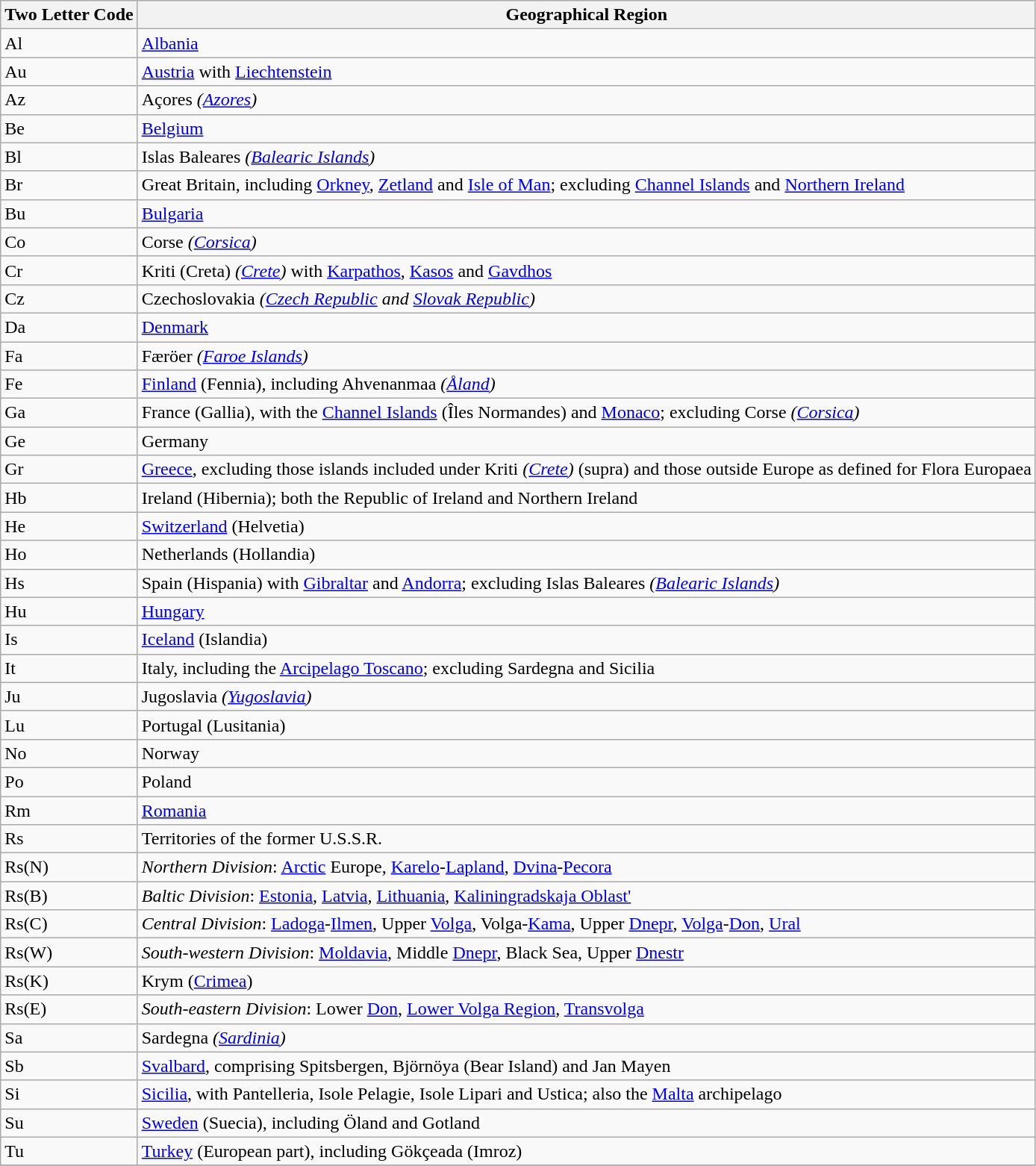<table class="wikitable">
<tr>
<th>Two Letter Code</th>
<th>Geographical Region</th>
</tr>
<tr>
<td>Al</td>
<td><a href='#'>Albania</a></td>
</tr>
<tr>
<td>Au</td>
<td><a href='#'>Austria</a> with <a href='#'>Liechtenstein</a></td>
</tr>
<tr>
<td>Az</td>
<td>Açores <em>(<a href='#'>Azores</a>)</em></td>
</tr>
<tr>
<td>Be</td>
<td><a href='#'>Belgium</a></td>
</tr>
<tr>
<td>Bl</td>
<td>Islas Baleares <em>(<a href='#'>Balearic Islands</a>)</em></td>
</tr>
<tr>
<td>Br</td>
<td>Great Britain, including <a href='#'>Orkney</a>, <a href='#'>Zetland</a> and <a href='#'>Isle of Man</a>; excluding <a href='#'>Channel Islands</a> and <a href='#'>Northern Ireland</a></td>
</tr>
<tr>
<td>Bu</td>
<td><a href='#'>Bulgaria</a></td>
</tr>
<tr>
<td>Co</td>
<td>Corse <em>(<a href='#'>Corsica</a>)</em></td>
</tr>
<tr>
<td>Cr</td>
<td>Kriti (Creta) <em>(<a href='#'>Crete</a>)</em> with <a href='#'>Karpathos</a>, <a href='#'>Kasos</a> and <a href='#'>Gavdhos</a></td>
</tr>
<tr>
<td>Cz</td>
<td>Czechoslovakia <em>(<a href='#'>Czech Republic</a> and <a href='#'>Slovak Republic</a>)</em></td>
</tr>
<tr>
<td>Da</td>
<td><a href='#'>Denmark</a></td>
</tr>
<tr>
<td>Fa</td>
<td>Færöer <em>(<a href='#'>Faroe Islands</a>)</em></td>
</tr>
<tr>
<td>Fe</td>
<td><a href='#'>Finland</a> (Fennia), including Ahvenanmaa <em>(<a href='#'>Åland</a>)</em></td>
</tr>
<tr>
<td>Ga</td>
<td>France (Gallia), with the <a href='#'>Channel Islands</a> (Îles Normandes) and <a href='#'>Monaco</a>; excluding Corse <em>(<a href='#'>Corsica</a>)</em></td>
</tr>
<tr>
<td>Ge</td>
<td>Germany</td>
</tr>
<tr>
<td>Gr</td>
<td><a href='#'>Greece</a>, excluding those islands included under Kriti <em>(<a href='#'>Crete</a>)</em> (supra) and those outside Europe as defined for Flora Europaea</td>
</tr>
<tr>
<td>Hb</td>
<td>Ireland (Hibernia); both the Republic of Ireland and Northern Ireland</td>
</tr>
<tr>
<td>He</td>
<td><a href='#'>Switzerland</a> (Helvetia)</td>
</tr>
<tr>
<td>Ho</td>
<td>Netherlands (Hollandia)</td>
</tr>
<tr>
<td>Hs</td>
<td>Spain (Hispania) with <a href='#'>Gibraltar</a> and <a href='#'>Andorra</a>; excluding Islas Baleares <em>(<a href='#'>Balearic Islands</a>)</em></td>
</tr>
<tr>
<td>Hu</td>
<td><a href='#'>Hungary</a></td>
</tr>
<tr>
<td>Is</td>
<td><a href='#'>Iceland</a> (Islandia)</td>
</tr>
<tr>
<td>It</td>
<td>Italy, including the <a href='#'>Arcipelago Toscano</a>; excluding Sardegna and Sicilia</td>
</tr>
<tr>
<td>Ju</td>
<td>Jugoslavia <em>(<a href='#'>Yugoslavia</a>)</em></td>
</tr>
<tr>
<td>Lu</td>
<td>Portugal (Lusitania)</td>
</tr>
<tr>
<td>No</td>
<td>Norway</td>
</tr>
<tr>
<td>Po</td>
<td>Poland</td>
</tr>
<tr>
<td>Rm</td>
<td><a href='#'>Romania</a></td>
</tr>
<tr>
<td>Rs</td>
<td>Territories of the former U.S.S.R.</td>
</tr>
<tr>
<td>Rs(N)</td>
<td><em>Northern Division</em>: <a href='#'>Arctic</a> Europe, <a href='#'>Karelo</a>-<a href='#'>Lapland</a>, <a href='#'>Dvina</a>-<a href='#'>Pecora</a></td>
</tr>
<tr>
<td>Rs(B)</td>
<td><em>Baltic Division</em>: <a href='#'>Estonia</a>, <a href='#'>Latvia</a>, <a href='#'>Lithuania</a>, <a href='#'>Kaliningradskaja Oblast'</a></td>
</tr>
<tr>
<td>Rs(C)</td>
<td><em>Central Division</em>: <a href='#'>Ladoga</a>-<a href='#'>Ilmen</a>, Upper <a href='#'>Volga</a>, Volga-<a href='#'>Kama</a>, Upper <a href='#'>Dnepr</a>, <a href='#'>Volga</a>-<a href='#'>Don</a>, <a href='#'>Ural</a></td>
</tr>
<tr>
<td>Rs(W)</td>
<td><em>South-western Division</em>: <a href='#'>Moldavia</a>, Middle <a href='#'>Dnepr</a>, Black Sea, Upper <a href='#'>Dnestr</a></td>
</tr>
<tr>
<td>Rs(K)</td>
<td>Krym (<a href='#'>Crimea</a>)</td>
</tr>
<tr>
<td>Rs(E)</td>
<td><em>South-eastern Division</em>: Lower <a href='#'>Don</a>, <a href='#'>Lower Volga Region</a>, <a href='#'>Transvolga</a></td>
</tr>
<tr>
<td>Sa</td>
<td>Sardegna <em>(<a href='#'>Sardinia</a>)</em></td>
</tr>
<tr>
<td>Sb</td>
<td><a href='#'>Svalbard</a>, comprising Spitsbergen, Björnöya (Bear Island) and Jan Mayen</td>
</tr>
<tr>
<td>Si</td>
<td><a href='#'>Sicilia</a>, with Pantelleria, Isole Pelagie, Isole Lipari and Ustica; also the <a href='#'>Malta</a> archipelago</td>
</tr>
<tr>
<td>Su</td>
<td><a href='#'>Sweden</a> (Suecia), including Öland and Gotland</td>
</tr>
<tr>
<td>Tu</td>
<td><a href='#'>Turkey</a> (European part), including Gökçeada (Imroz)</td>
</tr>
<tr>
</tr>
</table>
